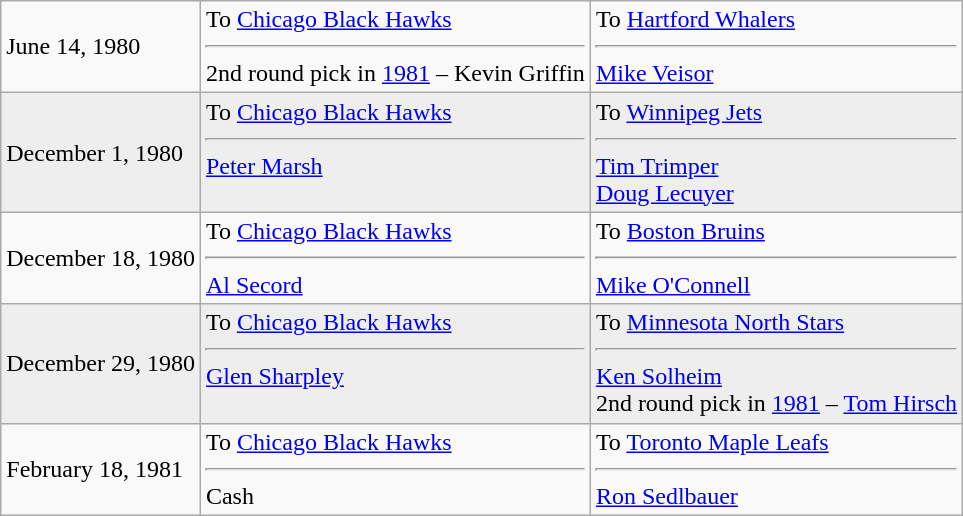<table class="wikitable">
<tr>
<td>June 14, 1980</td>
<td valign="top">To <a href='#'>Chicago Black Hawks</a><hr>2nd round pick in <a href='#'>1981</a> – Kevin Griffin</td>
<td valign="top">To <a href='#'>Hartford Whalers</a><hr><a href='#'>Mike Veisor</a></td>
</tr>
<tr style="background:#eee;">
<td>December 1, 1980</td>
<td valign="top">To <a href='#'>Chicago Black Hawks</a><hr><a href='#'>Peter Marsh</a></td>
<td valign="top">To <a href='#'>Winnipeg Jets</a><hr><a href='#'>Tim Trimper</a> <br> <a href='#'>Doug Lecuyer</a></td>
</tr>
<tr>
<td>December 18, 1980</td>
<td valign="top">To <a href='#'>Chicago Black Hawks</a><hr><a href='#'>Al Secord</a></td>
<td valign="top">To <a href='#'>Boston Bruins</a><hr><a href='#'>Mike O'Connell</a></td>
</tr>
<tr style="background:#eee;">
<td>December 29, 1980</td>
<td valign="top">To <a href='#'>Chicago Black Hawks</a><hr><a href='#'>Glen Sharpley</a></td>
<td valign="top">To <a href='#'>Minnesota North Stars</a><hr><a href='#'>Ken Solheim</a> <br> 2nd round pick in <a href='#'>1981</a> – <a href='#'>Tom Hirsch</a></td>
</tr>
<tr>
<td>February 18, 1981</td>
<td valign="top">To <a href='#'>Chicago Black Hawks</a><hr>Cash</td>
<td valign="top">To <a href='#'>Toronto Maple Leafs</a><hr><a href='#'>Ron Sedlbauer</a></td>
</tr>
</table>
